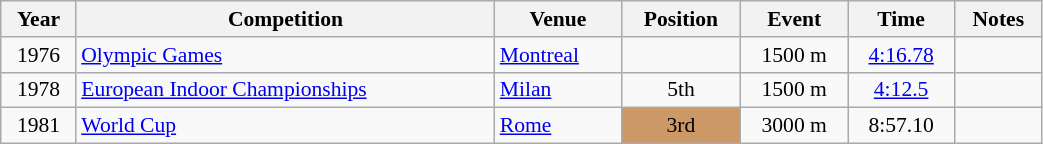<table class="wikitable sortable" width=55% style="font-size:90%; text-align:center;">
<tr>
<th>Year</th>
<th>Competition</th>
<th>Venue</th>
<th>Position</th>
<th>Event</th>
<th>Time</th>
<th>Notes</th>
</tr>
<tr>
<td>1976</td>
<td align=left><a href='#'>Olympic Games</a></td>
<td align=left> <a href='#'>Montreal</a></td>
<td></td>
<td>1500 m</td>
<td><a href='#'>4:16.78</a></td>
<td></td>
</tr>
<tr>
<td>1978</td>
<td align=left><a href='#'>European Indoor Championships</a></td>
<td align=left> <a href='#'>Milan</a></td>
<td>5th</td>
<td>1500 m</td>
<td><a href='#'>4:12.5</a></td>
<td></td>
</tr>
<tr>
<td>1981</td>
<td align=left><a href='#'>World Cup</a></td>
<td align=left> <a href='#'>Rome</a></td>
<td bgcolor=cc9966>3rd</td>
<td>3000 m</td>
<td>8:57.10</td>
<td></td>
</tr>
</table>
